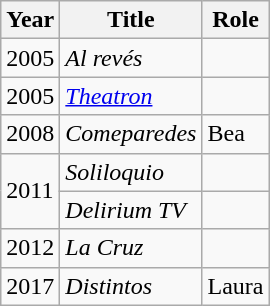<table class="wikitable">
<tr>
<th>Year</th>
<th>Title</th>
<th>Role</th>
</tr>
<tr>
<td>2005</td>
<td><em>Al revés</em></td>
<td></td>
</tr>
<tr>
<td>2005</td>
<td><em><a href='#'>Theatron</a></em></td>
<td></td>
</tr>
<tr>
<td>2008</td>
<td><em>Comeparedes</em></td>
<td>Bea</td>
</tr>
<tr>
<td rowspan="2">2011</td>
<td><em>Soliloquio</em></td>
<td></td>
</tr>
<tr>
<td><em>Delirium TV</em></td>
<td></td>
</tr>
<tr>
<td>2012</td>
<td><em>La Cruz</em></td>
<td></td>
</tr>
<tr>
<td>2017</td>
<td><em>Distintos</em></td>
<td>Laura</td>
</tr>
</table>
